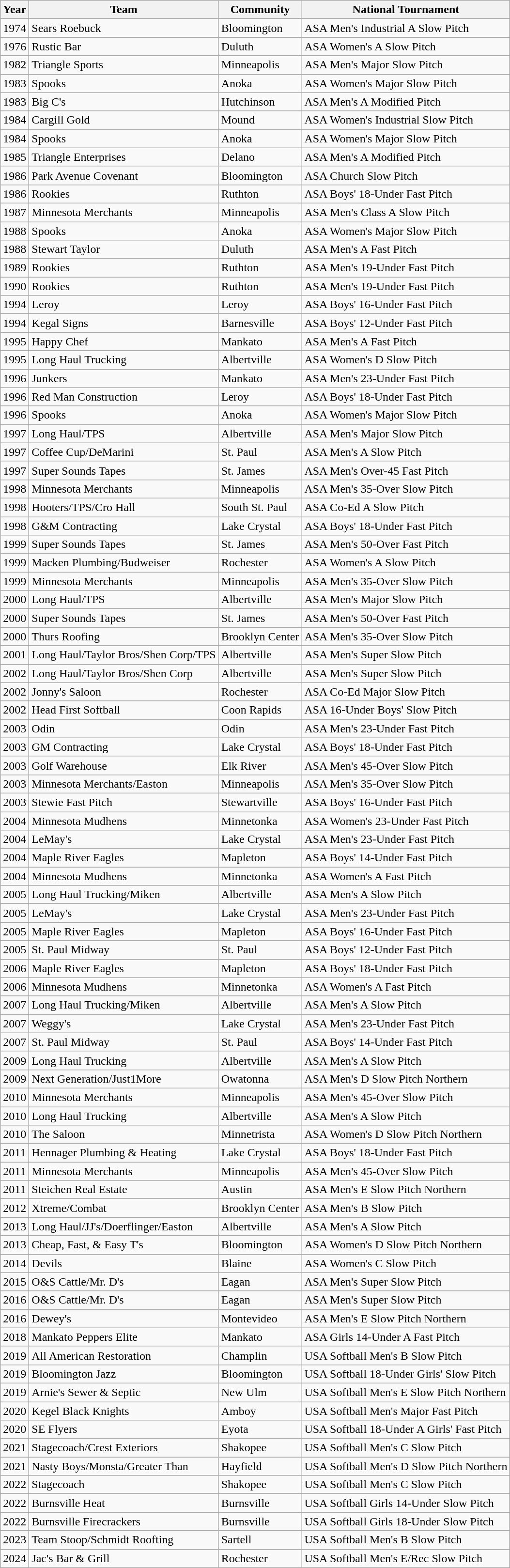<table class="wikitable">
<tr>
<th>Year</th>
<th>Team</th>
<th>Community</th>
<th>National Tournament</th>
</tr>
<tr>
<td>1974</td>
<td>Sears Roebuck</td>
<td>Bloomington</td>
<td>ASA Men's Industrial A Slow Pitch</td>
</tr>
<tr>
<td>1976</td>
<td>Rustic Bar</td>
<td>Duluth</td>
<td>ASA Women's A Slow Pitch</td>
</tr>
<tr>
<td>1982</td>
<td>Triangle Sports</td>
<td>Minneapolis</td>
<td>ASA Men's Major Slow Pitch</td>
</tr>
<tr>
<td>1983</td>
<td>Spooks</td>
<td>Anoka</td>
<td>ASA Women's Major Slow Pitch</td>
</tr>
<tr>
<td>1983</td>
<td>Big C's</td>
<td>Hutchinson</td>
<td>ASA Men's A Modified Pitch</td>
</tr>
<tr>
<td>1984</td>
<td>Cargill Gold</td>
<td>Mound</td>
<td>ASA Women's Industrial Slow Pitch</td>
</tr>
<tr>
<td>1984</td>
<td>Spooks</td>
<td>Anoka</td>
<td>ASA Women's Major Slow Pitch</td>
</tr>
<tr>
<td>1985</td>
<td>Triangle Enterprises</td>
<td>Delano</td>
<td>ASA Men's A Modified Pitch</td>
</tr>
<tr>
<td>1986</td>
<td>Park Avenue Covenant</td>
<td>Bloomington</td>
<td>ASA Church Slow Pitch</td>
</tr>
<tr>
<td>1986</td>
<td>Rookies</td>
<td>Ruthton</td>
<td>ASA Boys' 18-Under Fast Pitch</td>
</tr>
<tr>
<td>1987</td>
<td>Minnesota Merchants</td>
<td>Minneapolis</td>
<td>ASA Men's Class A Slow Pitch</td>
</tr>
<tr>
<td>1988</td>
<td>Spooks</td>
<td>Anoka</td>
<td>ASA Women's Major Slow Pitch</td>
</tr>
<tr>
<td>1988</td>
<td>Stewart Taylor</td>
<td>Duluth</td>
<td>ASA Men's A Fast Pitch</td>
</tr>
<tr>
<td>1989</td>
<td>Rookies</td>
<td>Ruthton</td>
<td>ASA Men's 19-Under Fast Pitch</td>
</tr>
<tr>
<td>1990</td>
<td>Rookies</td>
<td>Ruthton</td>
<td>ASA Men's 19-Under Fast Pitch</td>
</tr>
<tr>
<td>1994</td>
<td>Leroy</td>
<td>Leroy</td>
<td>ASA Boys' 16-Under Fast Pitch</td>
</tr>
<tr>
<td>1994</td>
<td>Kegal Signs</td>
<td>Barnesville</td>
<td>ASA Boys' 12-Under Fast Pitch</td>
</tr>
<tr>
<td>1995</td>
<td>Happy Chef</td>
<td>Mankato</td>
<td>ASA Men's A Fast Pitch</td>
</tr>
<tr>
<td>1995</td>
<td>Long Haul Trucking</td>
<td>Albertville</td>
<td>ASA Women's D Slow Pitch</td>
</tr>
<tr>
<td>1996</td>
<td>Junkers</td>
<td>Mankato</td>
<td>ASA Men's 23-Under Fast Pitch</td>
</tr>
<tr>
<td>1996</td>
<td>Red Man Construction</td>
<td>Leroy</td>
<td>ASA Boys' 18-Under Fast Pitch</td>
</tr>
<tr>
<td>1996</td>
<td>Spooks</td>
<td>Anoka</td>
<td>ASA Women's Major Slow Pitch</td>
</tr>
<tr>
<td>1997</td>
<td>Long Haul/TPS</td>
<td>Albertville</td>
<td>ASA Men's Major Slow Pitch</td>
</tr>
<tr>
<td>1997</td>
<td>Coffee Cup/DeMarini</td>
<td>St. Paul</td>
<td>ASA Men's A Slow Pitch</td>
</tr>
<tr>
<td>1997</td>
<td>Super Sounds Tapes</td>
<td>St. James</td>
<td>ASA Men's Over-45 Fast Pitch</td>
</tr>
<tr>
<td>1998</td>
<td>Minnesota Merchants</td>
<td>Minneapolis</td>
<td>ASA Men's 35-Over Slow Pitch</td>
</tr>
<tr>
<td>1998</td>
<td>Hooters/TPS/Cro Hall</td>
<td>South St. Paul</td>
<td>ASA Co-Ed A Slow Pitch</td>
</tr>
<tr>
<td>1998</td>
<td>G&M Contracting</td>
<td>Lake Crystal</td>
<td>ASA Boys' 18-Under Fast Pitch</td>
</tr>
<tr>
<td>1999</td>
<td>Super Sounds Tapes</td>
<td>St. James</td>
<td>ASA Men's 50-Over Fast Pitch</td>
</tr>
<tr>
<td>1999</td>
<td>Macken Plumbing/Budweiser</td>
<td>Rochester</td>
<td>ASA Women's A Slow Pitch</td>
</tr>
<tr>
<td>1999</td>
<td>Minnesota Merchants</td>
<td>Minneapolis</td>
<td>ASA Men's 35-Over Slow Pitch</td>
</tr>
<tr>
<td>2000</td>
<td>Long Haul/TPS</td>
<td>Albertville</td>
<td>ASA Men's Major Slow Pitch</td>
</tr>
<tr>
<td>2000</td>
<td>Super Sounds Tapes</td>
<td>St. James</td>
<td>ASA Men's 50-Over Fast Pitch</td>
</tr>
<tr>
<td>2000</td>
<td>Thurs Roofing</td>
<td>Brooklyn Center</td>
<td>ASA Men's 35-Over Slow Pitch</td>
</tr>
<tr>
<td>2001</td>
<td>Long Haul/Taylor Bros/Shen Corp/TPS</td>
<td>Albertville</td>
<td>ASA Men's Super Slow Pitch</td>
</tr>
<tr>
<td>2002</td>
<td>Long Haul/Taylor Bros/Shen Corp</td>
<td>Albertville</td>
<td>ASA Men's Super Slow Pitch</td>
</tr>
<tr>
<td>2002</td>
<td>Jonny's Saloon</td>
<td>Rochester</td>
<td>ASA Co-Ed Major Slow Pitch</td>
</tr>
<tr>
<td>2002</td>
<td>Head First Softball</td>
<td>Coon Rapids</td>
<td>ASA 16-Under Boys' Slow Pitch</td>
</tr>
<tr>
<td>2003</td>
<td>Odin</td>
<td>Odin</td>
<td>ASA Men's 23-Under Fast Pitch</td>
</tr>
<tr>
<td>2003</td>
<td>GM Contracting</td>
<td>Lake Crystal</td>
<td>ASA Boys' 18-Under Fast Pitch</td>
</tr>
<tr>
<td>2003</td>
<td>Golf Warehouse</td>
<td>Elk River</td>
<td>ASA Men's 45-Over Slow Pitch</td>
</tr>
<tr>
<td>2003</td>
<td>Minnesota Merchants/Easton</td>
<td>Minneapolis</td>
<td>ASA Men's 35-Over Slow Pitch</td>
</tr>
<tr>
<td>2003</td>
<td>Stewie Fast Pitch</td>
<td>Stewartville</td>
<td>ASA Boys' 16-Under Fast Pitch</td>
</tr>
<tr>
<td>2004</td>
<td>Minnesota Mudhens</td>
<td>Minnetonka</td>
<td>ASA Women's 23-Under Fast Pitch</td>
</tr>
<tr>
<td>2004</td>
<td>LeMay's</td>
<td>Lake Crystal</td>
<td>ASA Men's 23-Under Fast Pitch</td>
</tr>
<tr>
<td>2004</td>
<td>Maple River Eagles</td>
<td>Mapleton</td>
<td>ASA Boys' 14-Under Fast Pitch</td>
</tr>
<tr>
<td>2004</td>
<td>Minnesota Mudhens</td>
<td>Minnetonka</td>
<td>ASA Women's A Fast Pitch</td>
</tr>
<tr>
<td>2005</td>
<td>Long Haul Trucking/Miken</td>
<td>Albertville</td>
<td>ASA Men's A Slow Pitch</td>
</tr>
<tr>
<td>2005</td>
<td>LeMay's</td>
<td>Lake Crystal</td>
<td>ASA Men's 23-Under Fast Pitch</td>
</tr>
<tr>
<td>2005</td>
<td>Maple River Eagles</td>
<td>Mapleton</td>
<td>ASA Boys' 16-Under Fast Pitch</td>
</tr>
<tr>
<td>2005</td>
<td>St. Paul Midway</td>
<td>St. Paul</td>
<td>ASA Boys' 12-Under Fast Pitch</td>
</tr>
<tr>
<td>2006</td>
<td>Maple River Eagles</td>
<td>Mapleton</td>
<td>ASA Boys' 18-Under Fast Pitch</td>
</tr>
<tr>
<td>2006</td>
<td>Minnesota Mudhens</td>
<td>Minnetonka</td>
<td>ASA Women's A Fast Pitch</td>
</tr>
<tr>
<td>2007</td>
<td>Long Haul Trucking/Miken</td>
<td>Albertville</td>
<td>ASA Men's A Slow Pitch</td>
</tr>
<tr>
<td>2007</td>
<td>Weggy's</td>
<td>Lake Crystal</td>
<td>ASA Men's 23-Under Fast Pitch</td>
</tr>
<tr>
<td>2007</td>
<td>St. Paul Midway</td>
<td>St. Paul</td>
<td>ASA Boys' 14-Under Fast Pitch</td>
</tr>
<tr>
<td>2009</td>
<td>Long Haul Trucking</td>
<td>Albertville</td>
<td>ASA Men's A Slow Pitch</td>
</tr>
<tr>
<td>2009</td>
<td>Next Generation/Just1More</td>
<td>Owatonna</td>
<td>ASA Men's D Slow Pitch Northern</td>
</tr>
<tr>
<td>2010</td>
<td>Minnesota Merchants</td>
<td>Minneapolis</td>
<td>ASA Men's 45-Over Slow Pitch</td>
</tr>
<tr>
<td>2010</td>
<td>Long Haul Trucking</td>
<td>Albertville</td>
<td>ASA Men's A Slow Pitch</td>
</tr>
<tr>
<td>2010</td>
<td>The Saloon</td>
<td>Minnetrista</td>
<td>ASA Women's D Slow Pitch Northern</td>
</tr>
<tr>
<td>2011</td>
<td>Hennager Plumbing & Heating</td>
<td>Lake Crystal</td>
<td>ASA Boys' 18-Under Fast Pitch</td>
</tr>
<tr>
<td>2011</td>
<td>Minnesota Merchants</td>
<td>Minneapolis</td>
<td>ASA Men's 45-Over Slow Pitch</td>
</tr>
<tr>
<td>2011</td>
<td>Steichen Real Estate</td>
<td>Austin</td>
<td>ASA Men's E Slow Pitch Northern</td>
</tr>
<tr>
<td>2012</td>
<td>Xtreme/Combat</td>
<td>Brooklyn Center</td>
<td>ASA Men's B Slow Pitch</td>
</tr>
<tr>
<td>2013</td>
<td>Long Haul/JJ's/Doerflinger/Easton</td>
<td>Albertville</td>
<td>ASA Men's A Slow Pitch</td>
</tr>
<tr>
<td>2013</td>
<td>Cheap, Fast, & Easy T's</td>
<td>Bloomington</td>
<td>ASA Women's D Slow Pitch Northern</td>
</tr>
<tr>
<td>2014</td>
<td>Devils</td>
<td>Blaine</td>
<td>ASA Women's C Slow Pitch</td>
</tr>
<tr>
<td>2015</td>
<td>O&S Cattle/Mr. D's</td>
<td>Eagan</td>
<td>ASA Men's Super Slow Pitch</td>
</tr>
<tr>
<td>2016</td>
<td>O&S Cattle/Mr. D's</td>
<td>Eagan</td>
<td>ASA Men's Super Slow Pitch</td>
</tr>
<tr>
<td>2016</td>
<td>Dewey's</td>
<td>Montevideo</td>
<td>ASA Men's E Slow Pitch Northern</td>
</tr>
<tr>
<td>2018</td>
<td>Mankato Peppers Elite</td>
<td>Mankato</td>
<td>ASA Girls 14-Under A Fast Pitch</td>
</tr>
<tr>
<td>2019</td>
<td>All American Restoration</td>
<td>Champlin</td>
<td>USA Softball Men's B Slow Pitch</td>
</tr>
<tr>
<td>2019</td>
<td>Bloomington Jazz</td>
<td>Bloomington</td>
<td>USA Softball 18-Under Girls' Slow Pitch</td>
</tr>
<tr>
<td>2019</td>
<td>Arnie's Sewer & Septic</td>
<td>New Ulm</td>
<td>USA Softball Men's E Slow Pitch Northern</td>
</tr>
<tr>
<td>2020</td>
<td>Kegel Black Knights</td>
<td>Amboy</td>
<td>USA Softball Men's Major Fast Pitch</td>
</tr>
<tr>
<td>2020</td>
<td>SE Flyers</td>
<td>Eyota</td>
<td>USA Softball 18-Under A Girls' Fast Pitch</td>
</tr>
<tr>
<td>2021</td>
<td>Stagecoach/Crest Exteriors</td>
<td>Shakopee</td>
<td>USA Softball Men's C Slow Pitch</td>
</tr>
<tr>
<td>2021</td>
<td>Nasty Boys/Monsta/Greater Than</td>
<td>Hayfield</td>
<td>USA Softball Men's D Slow Pitch Northern</td>
</tr>
<tr>
<td>2022</td>
<td>Stagecoach</td>
<td>Shakopee</td>
<td>USA Softball Men's C Slow Pitch</td>
</tr>
<tr>
<td>2022</td>
<td>Burnsville Heat</td>
<td>Burnsville</td>
<td>USA Softball Girls 14-Under Slow Pitch</td>
</tr>
<tr>
<td>2022</td>
<td>Burnsville Firecrackers</td>
<td>Burnsville</td>
<td>USA Softball Girls 18-Under Slow Pitch</td>
</tr>
<tr>
<td>2023</td>
<td>Team Stoop/Schmidt Roofting</td>
<td>Sartell</td>
<td>USA Softball Men's B Slow Pitch</td>
</tr>
<tr>
<td>2024</td>
<td>Jac's Bar & Grill</td>
<td>Rochester</td>
<td>USA Softball Men's E/Rec Slow Pitch</td>
</tr>
</table>
